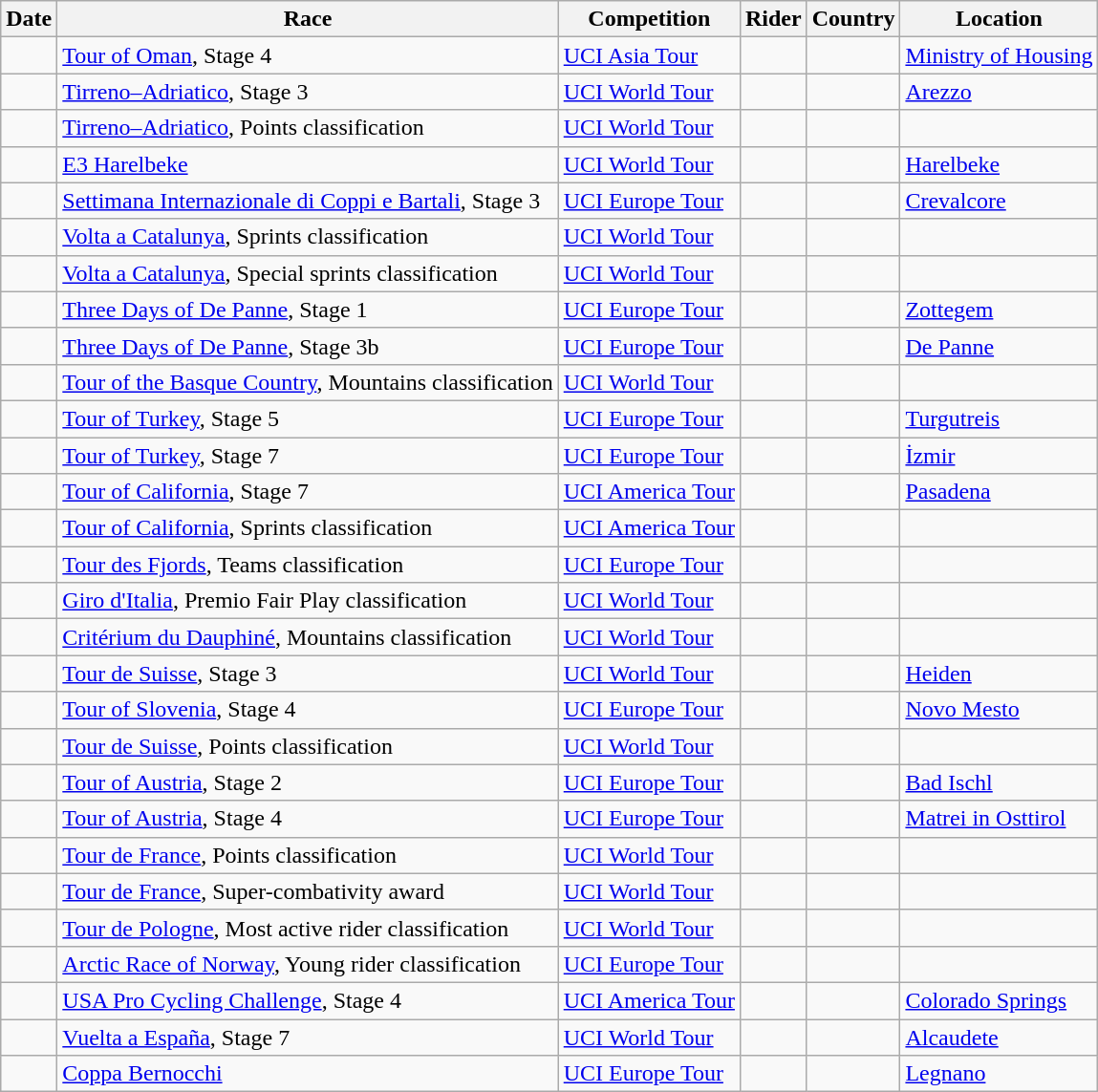<table class="wikitable sortable">
<tr>
<th>Date</th>
<th>Race</th>
<th>Competition</th>
<th>Rider</th>
<th>Country</th>
<th>Location</th>
</tr>
<tr>
<td></td>
<td><a href='#'>Tour of Oman</a>, Stage 4</td>
<td><a href='#'>UCI Asia Tour</a></td>
<td></td>
<td></td>
<td><a href='#'>Ministry of Housing</a></td>
</tr>
<tr>
<td></td>
<td><a href='#'>Tirreno–Adriatico</a>, Stage 3</td>
<td><a href='#'>UCI World Tour</a></td>
<td></td>
<td></td>
<td><a href='#'>Arezzo</a></td>
</tr>
<tr>
<td></td>
<td><a href='#'>Tirreno–Adriatico</a>, Points classification</td>
<td><a href='#'>UCI World Tour</a></td>
<td></td>
<td></td>
<td></td>
</tr>
<tr>
<td></td>
<td><a href='#'>E3 Harelbeke</a></td>
<td><a href='#'>UCI World Tour</a></td>
<td></td>
<td></td>
<td><a href='#'>Harelbeke</a></td>
</tr>
<tr>
<td></td>
<td><a href='#'>Settimana Internazionale di Coppi e Bartali</a>, Stage 3</td>
<td><a href='#'>UCI Europe Tour</a></td>
<td></td>
<td></td>
<td><a href='#'>Crevalcore</a></td>
</tr>
<tr>
<td></td>
<td><a href='#'>Volta a Catalunya</a>, Sprints classification</td>
<td><a href='#'>UCI World Tour</a></td>
<td></td>
<td></td>
<td></td>
</tr>
<tr>
<td></td>
<td><a href='#'>Volta a Catalunya</a>, Special sprints classification</td>
<td><a href='#'>UCI World Tour</a></td>
<td></td>
<td></td>
<td></td>
</tr>
<tr>
<td></td>
<td><a href='#'>Three Days of De Panne</a>, Stage 1</td>
<td><a href='#'>UCI Europe Tour</a></td>
<td></td>
<td></td>
<td><a href='#'>Zottegem</a></td>
</tr>
<tr>
<td></td>
<td><a href='#'>Three Days of De Panne</a>, Stage 3b</td>
<td><a href='#'>UCI Europe Tour</a></td>
<td></td>
<td></td>
<td><a href='#'>De Panne</a></td>
</tr>
<tr>
<td></td>
<td><a href='#'>Tour of the Basque Country</a>, Mountains classification</td>
<td><a href='#'>UCI World Tour</a></td>
<td></td>
<td></td>
<td></td>
</tr>
<tr>
<td></td>
<td><a href='#'>Tour of Turkey</a>, Stage 5</td>
<td><a href='#'>UCI Europe Tour</a></td>
<td></td>
<td></td>
<td><a href='#'>Turgutreis</a></td>
</tr>
<tr>
<td></td>
<td><a href='#'>Tour of Turkey</a>, Stage 7</td>
<td><a href='#'>UCI Europe Tour</a></td>
<td></td>
<td></td>
<td><a href='#'>İzmir</a></td>
</tr>
<tr>
<td></td>
<td><a href='#'>Tour of California</a>, Stage 7</td>
<td><a href='#'>UCI America Tour</a></td>
<td></td>
<td></td>
<td><a href='#'>Pasadena</a></td>
</tr>
<tr>
<td></td>
<td><a href='#'>Tour of California</a>, Sprints classification</td>
<td><a href='#'>UCI America Tour</a></td>
<td></td>
<td></td>
<td></td>
</tr>
<tr>
<td></td>
<td><a href='#'>Tour des Fjords</a>, Teams classification</td>
<td><a href='#'>UCI Europe Tour</a></td>
<td align="center"></td>
<td></td>
<td></td>
</tr>
<tr>
<td></td>
<td><a href='#'>Giro d'Italia</a>, Premio Fair Play classification</td>
<td><a href='#'>UCI World Tour</a></td>
<td align="center"></td>
<td></td>
<td></td>
</tr>
<tr>
<td></td>
<td><a href='#'>Critérium du Dauphiné</a>, Mountains classification</td>
<td><a href='#'>UCI World Tour</a></td>
<td></td>
<td></td>
<td></td>
</tr>
<tr>
<td></td>
<td><a href='#'>Tour de Suisse</a>, Stage 3</td>
<td><a href='#'>UCI World Tour</a></td>
<td></td>
<td></td>
<td><a href='#'>Heiden</a></td>
</tr>
<tr>
<td></td>
<td><a href='#'>Tour of Slovenia</a>, Stage 4</td>
<td><a href='#'>UCI Europe Tour</a></td>
<td></td>
<td></td>
<td><a href='#'>Novo Mesto</a></td>
</tr>
<tr>
<td></td>
<td><a href='#'>Tour de Suisse</a>, Points classification</td>
<td><a href='#'>UCI World Tour</a></td>
<td></td>
<td></td>
<td></td>
</tr>
<tr>
<td></td>
<td><a href='#'>Tour of Austria</a>, Stage 2</td>
<td><a href='#'>UCI Europe Tour</a></td>
<td></td>
<td></td>
<td><a href='#'>Bad Ischl</a></td>
</tr>
<tr>
<td></td>
<td><a href='#'>Tour of Austria</a>, Stage 4</td>
<td><a href='#'>UCI Europe Tour</a></td>
<td></td>
<td></td>
<td><a href='#'>Matrei in Osttirol</a></td>
</tr>
<tr>
<td></td>
<td><a href='#'>Tour de France</a>, Points classification</td>
<td><a href='#'>UCI World Tour</a></td>
<td></td>
<td></td>
<td></td>
</tr>
<tr>
<td></td>
<td><a href='#'>Tour de France</a>, Super-combativity award</td>
<td><a href='#'>UCI World Tour</a></td>
<td></td>
<td></td>
<td></td>
</tr>
<tr>
<td></td>
<td><a href='#'>Tour de Pologne</a>, Most active rider classification</td>
<td><a href='#'>UCI World Tour</a></td>
<td></td>
<td></td>
<td></td>
</tr>
<tr>
<td></td>
<td><a href='#'>Arctic Race of Norway</a>, Young rider classification</td>
<td><a href='#'>UCI Europe Tour</a></td>
<td></td>
<td></td>
<td></td>
</tr>
<tr>
<td></td>
<td><a href='#'>USA Pro Cycling Challenge</a>, Stage 4</td>
<td><a href='#'>UCI America Tour</a></td>
<td></td>
<td></td>
<td><a href='#'>Colorado Springs</a></td>
</tr>
<tr>
<td></td>
<td><a href='#'>Vuelta a España</a>, Stage 7</td>
<td><a href='#'>UCI World Tour</a></td>
<td></td>
<td></td>
<td><a href='#'>Alcaudete</a></td>
</tr>
<tr>
<td></td>
<td><a href='#'>Coppa Bernocchi</a></td>
<td><a href='#'>UCI Europe Tour</a></td>
<td></td>
<td></td>
<td><a href='#'>Legnano</a></td>
</tr>
</table>
